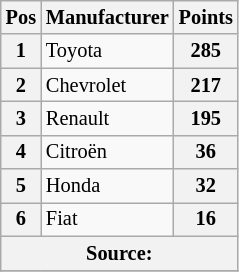<table class="wikitable" style="font-size:85%; text-align:center">
<tr>
<th>Pos</th>
<th>Manufacturer</th>
<th>Points</th>
</tr>
<tr>
<th>1</th>
<td align="left">Toyota</td>
<th>285</th>
</tr>
<tr>
<th>2</th>
<td align="left">Chevrolet</td>
<th>217</th>
</tr>
<tr>
<th>3</th>
<td align="left">Renault</td>
<th>195</th>
</tr>
<tr>
<th>4</th>
<td align="left">Citroën</td>
<th>36</th>
</tr>
<tr>
<th>5</th>
<td align="left">Honda</td>
<th>32</th>
</tr>
<tr>
<th>6</th>
<td align="left">Fiat</td>
<th>16</th>
</tr>
<tr>
<th colspan="3">Source:</th>
</tr>
<tr>
</tr>
</table>
